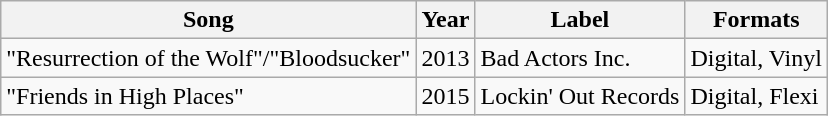<table class="wikitable">
<tr>
<th>Song</th>
<th>Year</th>
<th>Label</th>
<th>Formats</th>
</tr>
<tr>
<td>"Resurrection of the Wolf"/"Bloodsucker"</td>
<td>2013</td>
<td>Bad Actors Inc.</td>
<td>Digital, Vinyl</td>
</tr>
<tr>
<td>"Friends in High Places"</td>
<td>2015</td>
<td>Lockin' Out Records</td>
<td>Digital, Flexi</td>
</tr>
</table>
